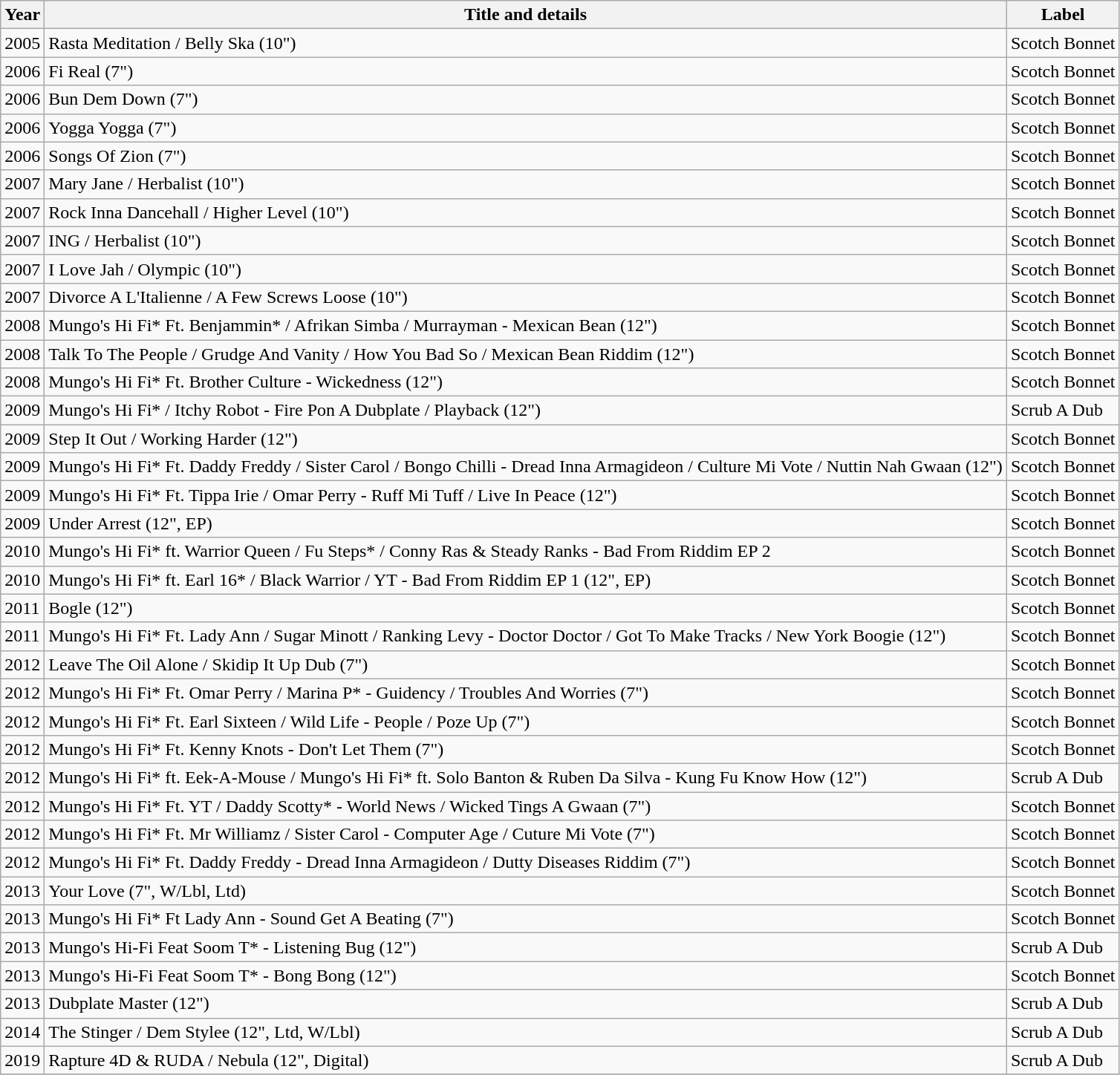<table class="wikitable" border="1">
<tr>
<th>Year</th>
<th>Title and details</th>
<th>Label</th>
</tr>
<tr>
<td>2005</td>
<td>Rasta Meditation / Belly Ska (10")</td>
<td>Scotch Bonnet</td>
</tr>
<tr>
<td>2006</td>
<td>Fi Real (7")</td>
<td>Scotch Bonnet</td>
</tr>
<tr>
<td>2006</td>
<td>Bun Dem Down (7")</td>
<td>Scotch Bonnet</td>
</tr>
<tr>
<td>2006</td>
<td>Yogga Yogga (7")</td>
<td>Scotch Bonnet</td>
</tr>
<tr>
<td>2006</td>
<td>Songs Of Zion (7")</td>
<td>Scotch Bonnet</td>
</tr>
<tr>
<td>2007</td>
<td>Mary Jane / Herbalist (10")</td>
<td>Scotch Bonnet</td>
</tr>
<tr>
<td>2007</td>
<td>Rock Inna Dancehall / Higher Level (10")</td>
<td>Scotch Bonnet</td>
</tr>
<tr>
<td>2007</td>
<td>ING / Herbalist (10")</td>
<td>Scotch Bonnet</td>
</tr>
<tr>
<td>2007</td>
<td>I Love Jah / Olympic (10")</td>
<td>Scotch Bonnet</td>
</tr>
<tr>
<td>2007</td>
<td>Divorce A L'Italienne / A Few Screws Loose (10")</td>
<td>Scotch Bonnet</td>
</tr>
<tr>
<td>2008</td>
<td>Mungo's Hi Fi* Ft. Benjammin* / Afrikan Simba / Murrayman - Mexican Bean (12")</td>
<td>Scotch Bonnet</td>
</tr>
<tr>
<td>2008</td>
<td>Talk To The People / Grudge And Vanity / How You Bad So / Mexican Bean Riddim (12")</td>
<td>Scotch Bonnet</td>
</tr>
<tr>
<td>2008</td>
<td>Mungo's Hi Fi* Ft. Brother Culture - Wickedness (12")</td>
<td>Scotch Bonnet</td>
</tr>
<tr>
<td>2009</td>
<td>Mungo's Hi Fi* / Itchy Robot - Fire Pon A Dubplate / Playback (12")</td>
<td>Scrub A Dub</td>
</tr>
<tr>
<td>2009</td>
<td>Step It Out / Working Harder (12")</td>
<td>Scotch Bonnet</td>
</tr>
<tr>
<td>2009</td>
<td>Mungo's Hi Fi* Ft. Daddy Freddy / Sister Carol / Bongo Chilli - Dread Inna Armagideon / Culture Mi Vote / Nuttin Nah Gwaan (12")</td>
<td>Scotch Bonnet</td>
</tr>
<tr>
<td>2009</td>
<td>Mungo's Hi Fi* Ft. Tippa Irie / Omar Perry - Ruff Mi Tuff / Live In Peace (12")</td>
<td>Scotch Bonnet</td>
</tr>
<tr>
<td>2009</td>
<td>Under Arrest (12", EP)</td>
<td>Scotch Bonnet</td>
</tr>
<tr>
<td>2010</td>
<td>Mungo's Hi Fi* ft. Warrior Queen / Fu Steps* / Conny Ras & Steady Ranks - Bad From Riddim EP 2</td>
<td>Scotch Bonnet</td>
</tr>
<tr>
<td>2010</td>
<td>Mungo's Hi Fi* ft. Earl 16* / Black Warrior / YT - Bad From Riddim EP 1 (12", EP)</td>
<td>Scotch Bonnet</td>
</tr>
<tr>
<td>2011</td>
<td>Bogle (12")</td>
<td>Scotch Bonnet</td>
</tr>
<tr>
<td>2011</td>
<td>Mungo's Hi Fi* Ft. Lady Ann / Sugar Minott / Ranking Levy - Doctor Doctor / Got To Make Tracks / New York Boogie (12")</td>
<td>Scotch Bonnet</td>
</tr>
<tr>
<td>2012</td>
<td>Leave The Oil Alone / Skidip It Up Dub (7")</td>
<td>Scotch Bonnet</td>
</tr>
<tr>
<td>2012</td>
<td>Mungo's Hi Fi* Ft. Omar Perry / Marina P* - Guidency / Troubles And Worries (7")</td>
<td>Scotch Bonnet</td>
</tr>
<tr>
<td>2012</td>
<td>Mungo's Hi Fi* Ft. Earl Sixteen / Wild Life - People / Poze Up (7")</td>
<td>Scotch Bonnet</td>
</tr>
<tr>
<td>2012</td>
<td>Mungo's Hi Fi* Ft. Kenny Knots - Don't Let Them (7")</td>
<td>Scotch Bonnet</td>
</tr>
<tr>
<td>2012</td>
<td>Mungo's Hi Fi* ft. Eek-A-Mouse / Mungo's Hi Fi* ft. Solo Banton & Ruben Da Silva - Kung Fu Know How (12")</td>
<td>Scrub A Dub</td>
</tr>
<tr>
<td>2012</td>
<td>Mungo's Hi Fi* Ft. YT / Daddy Scotty* - World News / Wicked Tings A Gwaan (7")</td>
<td>Scotch Bonnet</td>
</tr>
<tr>
<td>2012</td>
<td>Mungo's Hi Fi* Ft. Mr Williamz / Sister Carol - Computer Age / Cuture Mi Vote (7")</td>
<td>Scotch Bonnet</td>
</tr>
<tr>
<td>2012</td>
<td>Mungo's Hi Fi* Ft. Daddy Freddy - Dread Inna Armagideon / Dutty Diseases Riddim (7")</td>
<td>Scotch Bonnet</td>
</tr>
<tr>
<td>2013</td>
<td>Your Love (7", W/Lbl, Ltd)</td>
<td>Scotch Bonnet</td>
</tr>
<tr>
<td>2013</td>
<td>Mungo's Hi Fi* Ft Lady Ann - Sound Get A Beating (7")</td>
<td>Scotch Bonnet</td>
</tr>
<tr>
<td>2013</td>
<td>Mungo's Hi-Fi Feat Soom T* - Listening Bug (12")</td>
<td>Scrub A Dub</td>
</tr>
<tr>
<td>2013</td>
<td>Mungo's Hi-Fi Feat Soom T* - Bong Bong (12")</td>
<td>Scotch Bonnet</td>
</tr>
<tr>
<td>2013</td>
<td>Dubplate Master (12")</td>
<td>Scrub A Dub</td>
</tr>
<tr>
<td>2014</td>
<td>The Stinger / Dem Stylee (12", Ltd, W/Lbl)</td>
<td>Scrub A Dub</td>
</tr>
<tr>
<td>2019</td>
<td>Rapture 4D & RUDA / Nebula (12", Digital)</td>
<td>Scrub A Dub</td>
</tr>
<tr>
</tr>
</table>
